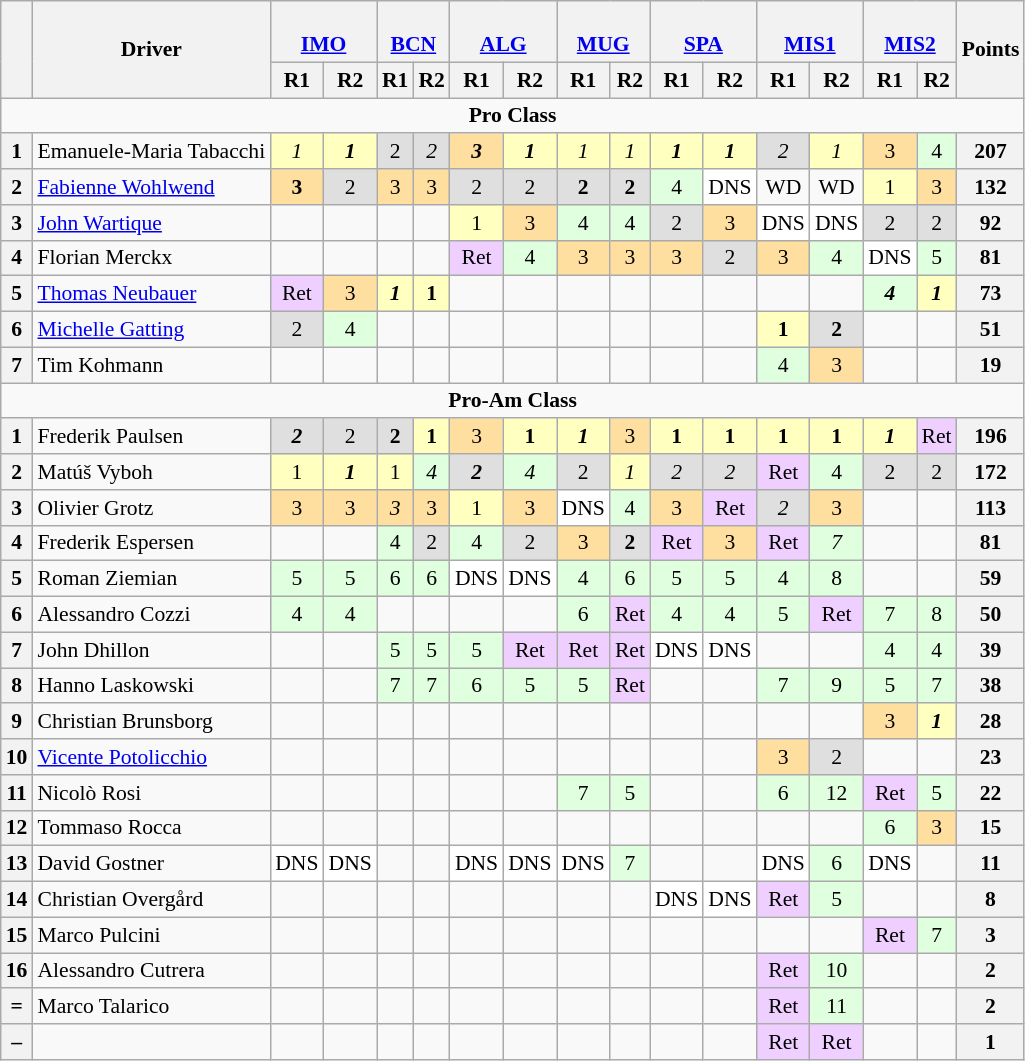<table class="wikitable" style="font-size:90%; text-align:center">
<tr style="background:#f9f9f9" valign="top">
<th rowspan=2 valign="middle"></th>
<th rowspan=2 valign="middle">Driver</th>
<th colspan=2><br><a href='#'>IMO</a></th>
<th colspan=2><br><a href='#'>BCN</a></th>
<th colspan=2><br><a href='#'>ALG</a></th>
<th colspan=2><br><a href='#'>MUG</a></th>
<th colspan=2><br><a href='#'>SPA</a></th>
<th colspan=2><br><a href='#'>MIS1</a></th>
<th colspan=2><br><a href='#'>MIS2</a></th>
<th rowspan=2 valign="middle">Points</th>
</tr>
<tr>
<th>R1</th>
<th>R2</th>
<th>R1</th>
<th>R2</th>
<th>R1</th>
<th>R2</th>
<th>R1</th>
<th>R2</th>
<th>R1</th>
<th>R2</th>
<th>R1</th>
<th>R2</th>
<th>R1</th>
<th>R2</th>
</tr>
<tr>
<td colspan=17 align=center><strong>Pro Class</strong></td>
</tr>
<tr>
<th>1</th>
<td align=left> Emanuele-Maria Tabacchi</td>
<td style="background:#ffffbf;"><em>1</em></td>
<td style="background:#ffffbf;"><strong><em>1</em></strong></td>
<td style="background:#dfdfdf;">2</td>
<td style="background:#dfdfdf;"><em>2</em></td>
<td style="background:#ffdf9f;"><strong><em>3</em></strong></td>
<td style="background:#ffffbf;"><strong><em>1</em></strong></td>
<td style="background:#ffffbf;"><em>1</em></td>
<td style="background:#ffffbf;"><em>1</em></td>
<td style="background:#ffffbf;"><strong> <em>1</em> </strong></td>
<td style="background:#ffffbf;"><strong><em>1</em></strong></td>
<td style="background:#dfdfdf;"><em>2</em></td>
<td style="background:#ffffbf;"><em>1</em></td>
<td style="background:#ffdf9f;">3</td>
<td style="background:#dfffdf;">4</td>
<th>207</th>
</tr>
<tr>
<th>2</th>
<td align=left> <a href='#'>Fabienne Wohlwend</a></td>
<td style="background:#ffdf9f;"><strong>3</strong></td>
<td style="background:#dfdfdf;">2</td>
<td style="background:#ffdf9f;">3</td>
<td style="background:#ffdf9f;">3</td>
<td style="background:#dfdfdf;">2</td>
<td style="background:#dfdfdf;">2</td>
<td style="background:#dfdfdf;"><strong>2</strong></td>
<td style="background:#dfdfdf;"><strong>2</strong></td>
<td style="background:#dfffdf;">4</td>
<td style="background:#ffffff;">DNS</td>
<td>WD</td>
<td>WD</td>
<td style="background:#ffffbf;">1</td>
<td style="background:#ffdf9f;">3</td>
<th>132</th>
</tr>
<tr>
<th>3</th>
<td align=left> <a href='#'>John Wartique</a></td>
<td></td>
<td></td>
<td></td>
<td></td>
<td style="background:#ffffbf;">1</td>
<td style="background:#ffdf9f;">3</td>
<td style="background:#dfffdf;">4</td>
<td style="background:#dfffdf;">4</td>
<td style="background:#dfdfdf;">2</td>
<td style="background:#ffdf9f;">3</td>
<td style="background:#ffffff;">DNS</td>
<td style="background:#ffffff;">DNS</td>
<td style="background:#dfdfdf;">2</td>
<td style="background:#dfdfdf;">2</td>
<th>92</th>
</tr>
<tr>
<th>4</th>
<td align=left> Florian Merckx</td>
<td></td>
<td></td>
<td></td>
<td></td>
<td style="background:#efcfff;">Ret</td>
<td style="background:#dfffdf;">4</td>
<td style="background:#ffdf9f;">3</td>
<td style="background:#ffdf9f;">3</td>
<td style="background:#ffdf9f;">3</td>
<td style="background:#dfdfdf;">2</td>
<td style="background:#ffdf9f;">3</td>
<td style="background:#dfffdf;">4</td>
<td style="background:#ffffff;">DNS</td>
<td style="background:#dfffdf;">5</td>
<th>81</th>
</tr>
<tr>
<th>5</th>
<td align=left> <a href='#'>Thomas Neubauer</a></td>
<td style="background:#efcfff;">Ret</td>
<td style="background:#ffdf9f;">3</td>
<td style="background:#ffffbf;"><strong><em>1</em></strong></td>
<td style="background:#ffffbf;"><strong>1</strong></td>
<td></td>
<td></td>
<td></td>
<td></td>
<td></td>
<td></td>
<td></td>
<td></td>
<td style="background:#dfffdf;"><strong> <em>4</em> </strong></td>
<td style="background:#ffffbf;"><strong> <em>1</em> </strong></td>
<th>73</th>
</tr>
<tr>
<th>6</th>
<td align=left> <a href='#'>Michelle Gatting</a></td>
<td style="background:#dfdfdf;">2</td>
<td style="background:#dfffdf;">4</td>
<td></td>
<td></td>
<td></td>
<td></td>
<td></td>
<td></td>
<td></td>
<td></td>
<td style="background:#ffffbf;"><strong>1</strong></td>
<td style="background:#dfdfdf;"><strong>2</strong></td>
<td></td>
<td></td>
<th>51</th>
</tr>
<tr>
<th>7</th>
<td align=left> Tim Kohmann</td>
<td></td>
<td></td>
<td></td>
<td></td>
<td></td>
<td></td>
<td></td>
<td></td>
<td></td>
<td></td>
<td style="background:#dfffdf;">4</td>
<td style="background:#ffdf9f;">3</td>
<td></td>
<td></td>
<th>19</th>
</tr>
<tr>
<td colspan=17 align=center><strong>Pro-Am Class</strong></td>
</tr>
<tr>
<th>1</th>
<td align=left> Frederik Paulsen</td>
<td style="background:#dfdfdf;"><strong><em>2</em></strong></td>
<td style="background:#dfdfdf;">2</td>
<td style="background:#dfdfdf;"><strong>2</strong></td>
<td style="background:#ffffbf;"><strong>1</strong></td>
<td style="background:#ffdf9f;">3</td>
<td style="background:#ffffbf;"><strong>1</strong></td>
<td style="background:#ffffbf;"><strong> <em>1</em> </strong></td>
<td style="background:#ffdf9f;">3</td>
<td style="background:#ffffbf;"><strong>1</strong></td>
<td style="background:#ffffbf;"><strong>1</strong></td>
<td style="background:#ffffbf;"><strong>1</strong></td>
<td style="background:#ffffbf;"><strong>1</strong></td>
<td style="background:#ffffbf;"><strong> <em>1</em> </strong></td>
<td style="background:#efcfff;">Ret</td>
<th>196</th>
</tr>
<tr>
<th>2</th>
<td align=left> Matúš Vyboh</td>
<td style="background:#ffffbf;">1</td>
<td style="background:#ffffbf;"><strong><em>1</em></strong></td>
<td style="background:#ffffbf;">1</td>
<td style="background:#dfffdf;"><em>4</em></td>
<td style="background:#dfdfdf;"><strong><em>2</em></strong></td>
<td style="background:#dfffdf;"><em>4</em></td>
<td style="background:#dfdfdf;">2</td>
<td style="background:#ffffbf;"><em>1</em></td>
<td style="background:#dfdfdf;"><em>2</em></td>
<td style="background:#dfdfdf;"><em>2</em></td>
<td style="background:#efcfff;">Ret</td>
<td style="background:#dfffdf;">4</td>
<td style="background:#dfdfdf;">2</td>
<td style="background:#dfdfdf;">2</td>
<th>172</th>
</tr>
<tr>
<th>3</th>
<td align=left> Olivier Grotz</td>
<td style="background:#ffdf9f;">3</td>
<td style="background:#ffdf9f;">3</td>
<td style="background:#ffdf9f;"><em>3</em></td>
<td style="background:#ffdf9f;">3</td>
<td style="background:#ffffbf;">1</td>
<td style="background:#ffdf9f;">3</td>
<td style="background:#ffffff;">DNS</td>
<td style="background:#dfffdf;">4</td>
<td style="background:#ffdf9f;">3</td>
<td style="background:#efcfff;">Ret</td>
<td style="background:#dfdfdf;"><em>2</em></td>
<td style="background:#ffdf9f;">3</td>
<td></td>
<td></td>
<th>113</th>
</tr>
<tr>
<th>4</th>
<td align=left> Frederik Espersen</td>
<td></td>
<td></td>
<td style="background:#dfffdf;">4</td>
<td style="background:#dfdfdf;">2</td>
<td style="background:#dfffdf;">4</td>
<td style="background:#dfdfdf;">2</td>
<td style="background:#ffdf9f;">3</td>
<td style="background:#dfdfdf;"><strong>2</strong></td>
<td style="background:#efcfff;">Ret</td>
<td style="background:#ffdf9f;">3</td>
<td style="background:#efcfff;">Ret</td>
<td style="background:#dfffdf;"><em>7</em></td>
<td></td>
<td></td>
<th>81</th>
</tr>
<tr>
<th>5</th>
<td align=left> Roman Ziemian</td>
<td style="background:#dfffdf;">5</td>
<td style="background:#dfffdf;">5</td>
<td style="background:#dfffdf;">6</td>
<td style="background:#dfffdf;">6</td>
<td style="background:#ffffff;">DNS</td>
<td style="background:#ffffff;">DNS</td>
<td style="background:#dfffdf;">4</td>
<td style="background:#dfffdf;">6</td>
<td style="background:#dfffdf;">5</td>
<td style="background:#dfffdf;">5</td>
<td style="background:#dfffdf;">4</td>
<td style="background:#dfffdf;">8</td>
<td></td>
<td></td>
<th>59</th>
</tr>
<tr>
<th>6</th>
<td align=left> Alessandro Cozzi</td>
<td style="background:#dfffdf;">4</td>
<td style="background:#dfffdf;">4</td>
<td></td>
<td></td>
<td></td>
<td></td>
<td style="background:#dfffdf;">6</td>
<td style="background:#efcfff;">Ret</td>
<td style="background:#dfffdf;">4</td>
<td style="background:#dfffdf;">4</td>
<td style="background:#dfffdf;">5</td>
<td style="background:#efcfff;">Ret</td>
<td style="background:#dfffdf;">7</td>
<td style="background:#dfffdf;">8</td>
<th>50</th>
</tr>
<tr>
<th>7</th>
<td align=left> John Dhillon</td>
<td></td>
<td></td>
<td style="background:#dfffdf;">5</td>
<td style="background:#dfffdf;">5</td>
<td style="background:#dfffdf;">5</td>
<td style="background:#efcfff;">Ret</td>
<td style="background:#efcfff;">Ret</td>
<td style="background:#efcfff;">Ret</td>
<td style="background:#ffffff;">DNS</td>
<td style="background:#ffffff;">DNS</td>
<td></td>
<td></td>
<td style="background:#dfffdf;">4</td>
<td style="background:#dfffdf;">4</td>
<th>39</th>
</tr>
<tr>
<th>8</th>
<td align=left> Hanno Laskowski</td>
<td></td>
<td></td>
<td style="background:#dfffdf;">7</td>
<td style="background:#dfffdf;">7</td>
<td style="background:#dfffdf;">6</td>
<td style="background:#dfffdf;">5</td>
<td style="background:#dfffdf;">5</td>
<td style="background:#efcfff;">Ret</td>
<td></td>
<td></td>
<td style="background:#dfffdf;">7</td>
<td style="background:#dfffdf;">9</td>
<td style="background:#dfffdf;">5</td>
<td style="background:#dfffdf;">7</td>
<th>38</th>
</tr>
<tr>
<th>9</th>
<td align=left> Christian Brunsborg</td>
<td></td>
<td></td>
<td></td>
<td></td>
<td></td>
<td></td>
<td></td>
<td></td>
<td></td>
<td></td>
<td></td>
<td></td>
<td style="background:#ffdf9f;">3</td>
<td style="background:#ffffbf;"><strong> <em>1</em> </strong></td>
<th>28</th>
</tr>
<tr>
<th>10</th>
<td align=left> <a href='#'>Vicente Potolicchio</a></td>
<td></td>
<td></td>
<td></td>
<td></td>
<td></td>
<td></td>
<td></td>
<td></td>
<td></td>
<td></td>
<td style="background:#ffdf9f;">3</td>
<td style="background:#dfdfdf;">2</td>
<td></td>
<td></td>
<th>23</th>
</tr>
<tr>
<th>11</th>
<td align=left> Nicolò Rosi</td>
<td></td>
<td></td>
<td></td>
<td></td>
<td></td>
<td></td>
<td style="background:#dfffdf;">7</td>
<td style="background:#dfffdf;">5</td>
<td></td>
<td></td>
<td style="background:#dfffdf;">6</td>
<td style="background:#dfffdf;">12</td>
<td style="background:#efcfff;">Ret</td>
<td style="background:#dfffdf;">5</td>
<th>22</th>
</tr>
<tr>
<th>12</th>
<td align=left> Tommaso Rocca</td>
<td></td>
<td></td>
<td></td>
<td></td>
<td></td>
<td></td>
<td></td>
<td></td>
<td></td>
<td></td>
<td></td>
<td></td>
<td style="background:#dfffdf;">6</td>
<td style="background:#ffdf9f;">3</td>
<th>15</th>
</tr>
<tr>
<th>13</th>
<td align=left> David Gostner</td>
<td style="background:#ffffff;">DNS</td>
<td style="background:#ffffff;">DNS</td>
<td></td>
<td></td>
<td style="background:#ffffff;">DNS</td>
<td style="background:#ffffff;">DNS</td>
<td style="background:#ffffff;">DNS</td>
<td style="background:#dfffdf;">7</td>
<td></td>
<td></td>
<td style="background:#ffffff;">DNS</td>
<td style="background:#dfffdf;">6</td>
<td style="background:#ffffff;">DNS</td>
<td></td>
<th>11</th>
</tr>
<tr>
<th>14</th>
<td align=left> Christian Overgård</td>
<td></td>
<td></td>
<td></td>
<td></td>
<td></td>
<td></td>
<td></td>
<td></td>
<td style="background:#ffffff;">DNS</td>
<td style="background:#ffffff;">DNS</td>
<td style="background:#efcfff;">Ret</td>
<td style="background:#dfffdf;">5</td>
<td></td>
<td></td>
<th>8</th>
</tr>
<tr>
<th>15</th>
<td align=left> Marco Pulcini</td>
<td></td>
<td></td>
<td></td>
<td></td>
<td></td>
<td></td>
<td></td>
<td></td>
<td></td>
<td></td>
<td></td>
<td></td>
<td style="background:#efcfff;">Ret</td>
<td style="background:#dfffdf;">7</td>
<th>3</th>
</tr>
<tr>
<th>16</th>
<td align=left> Alessandro Cutrera</td>
<td></td>
<td></td>
<td></td>
<td></td>
<td></td>
<td></td>
<td></td>
<td></td>
<td></td>
<td></td>
<td style="background:#efcfff;">Ret</td>
<td style="background:#dfffdf;">10</td>
<td></td>
<td></td>
<th>2</th>
</tr>
<tr>
<th>=</th>
<td align=left> Marco Talarico</td>
<td></td>
<td></td>
<td></td>
<td></td>
<td></td>
<td></td>
<td></td>
<td></td>
<td></td>
<td></td>
<td style="background:#efcfff;">Ret</td>
<td style="background:#dfffdf;">11</td>
<td></td>
<td></td>
<th>2</th>
</tr>
<tr>
<th>–</th>
<td align=left> </td>
<td></td>
<td></td>
<td></td>
<td></td>
<td></td>
<td></td>
<td></td>
<td></td>
<td></td>
<td></td>
<td style="background:#efcfff;">Ret</td>
<td style="background:#efcfff;">Ret</td>
<td></td>
<td></td>
<th>1</th>
</tr>
</table>
